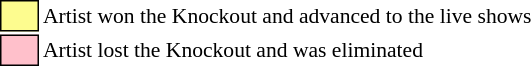<table class="toccolours" style="font-size: 90%; white-space: nowrap;">
<tr>
<td style="background:#fdfc8f; border:1px solid black;">      </td>
<td>Artist won the Knockout and advanced to the live shows</td>
</tr>
<tr>
<td style="background:pink; border:1px solid black;">      </td>
<td>Artist lost the Knockout and was eliminated</td>
</tr>
</table>
